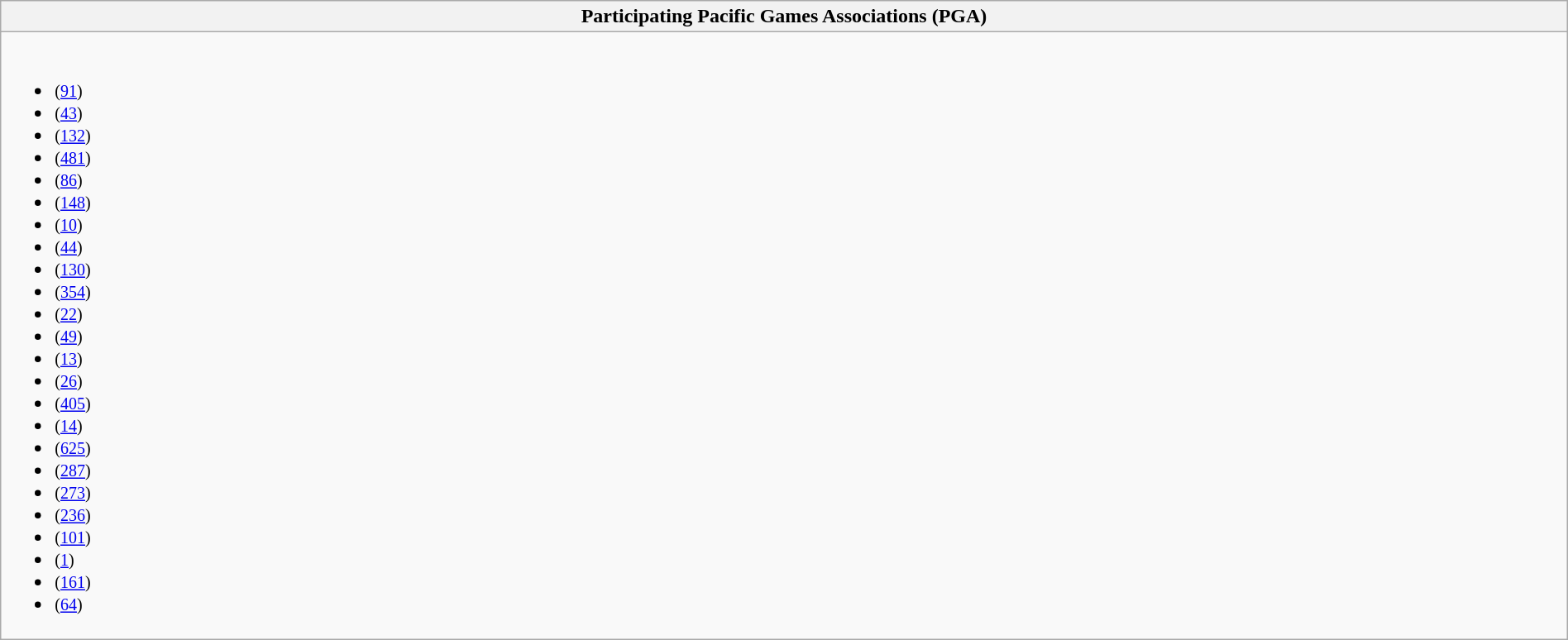<table class="wikitable collapsible" style="width:100%;">
<tr>
<th>Participating Pacific Games Associations (PGA)</th>
</tr>
<tr>
<td><br><ul><li> <small>(<a href='#'>91</a>)</small></li><li> <small>(<a href='#'>43</a>)</small></li><li> <small>(<a href='#'>132</a>)</small></li><li> <small>(<a href='#'>481</a>)</small></li><li> <small>(<a href='#'>86</a>)</small></li><li> <small>(<a href='#'>148</a>)</small></li><li> <small>(<a href='#'>10</a>)</small></li><li> <small>(<a href='#'>44</a>)</small></li><li> <small>(<a href='#'>130</a>)</small></li><li> <small>(<a href='#'>354</a>)</small></li><li> <small>(<a href='#'>22</a>)</small></li><li> <small>(<a href='#'>49</a>)</small></li><li> <small>(<a href='#'>13</a>)</small></li><li> <small>(<a href='#'>26</a>)</small></li><li> <small>(<a href='#'>405</a>)</small></li><li> <small>(<a href='#'>14</a>)</small></li><li> <small>(<a href='#'>625</a>)</small></li><li> <small>(<a href='#'>287</a>)</small></li><li> <small>(<a href='#'>273</a>)</small></li><li> <small>(<a href='#'>236</a>)</small></li><li> <small>(<a href='#'>101</a>)</small></li><li> <small>(<a href='#'>1</a>)</small></li><li> <small>(<a href='#'>161</a>)</small></li><li> <small>(<a href='#'>64</a>)</small></li></ul></td>
</tr>
</table>
